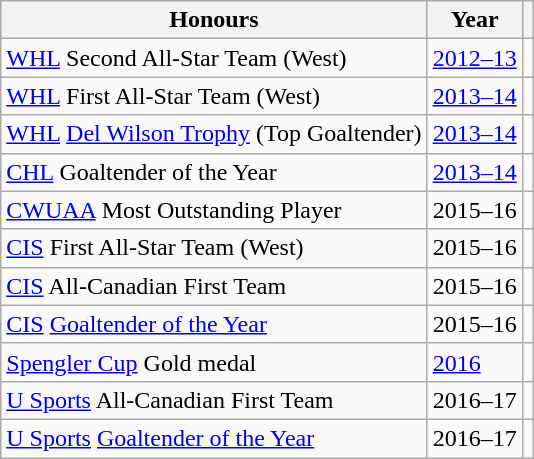<table class="wikitable">
<tr>
<th>Honours</th>
<th>Year</th>
<th></th>
</tr>
<tr>
<td><a href='#'>WHL</a> Second All-Star Team (West)</td>
<td><a href='#'>2012–13</a></td>
<td></td>
</tr>
<tr>
<td><a href='#'>WHL</a> First All-Star Team (West)</td>
<td><a href='#'>2013–14</a></td>
<td></td>
</tr>
<tr>
<td><a href='#'>WHL</a> <a href='#'>Del Wilson Trophy</a> (Top Goaltender)</td>
<td><a href='#'>2013–14</a></td>
<td></td>
</tr>
<tr>
<td><a href='#'>CHL</a> Goaltender of the Year</td>
<td><a href='#'>2013–14</a></td>
<td></td>
</tr>
<tr>
<td><a href='#'>CWUAA</a> Most Outstanding Player</td>
<td>2015–16</td>
<td></td>
</tr>
<tr>
<td><a href='#'>CIS</a> First All-Star Team (West)</td>
<td>2015–16</td>
<td></td>
</tr>
<tr>
<td><a href='#'>CIS</a> All-Canadian First Team</td>
<td>2015–16</td>
<td></td>
</tr>
<tr>
<td><a href='#'>CIS</a> <a href='#'>Goaltender of the Year</a></td>
<td>2015–16</td>
<td></td>
</tr>
<tr>
<td><a href='#'>Spengler Cup</a> Gold medal</td>
<td><a href='#'>2016</a></td>
<td></td>
</tr>
<tr>
<td><a href='#'>U Sports</a> All-Canadian First Team</td>
<td>2016–17</td>
<td></td>
</tr>
<tr>
<td><a href='#'>U Sports</a> <a href='#'>Goaltender of the Year</a></td>
<td>2016–17</td>
<td></td>
</tr>
</table>
